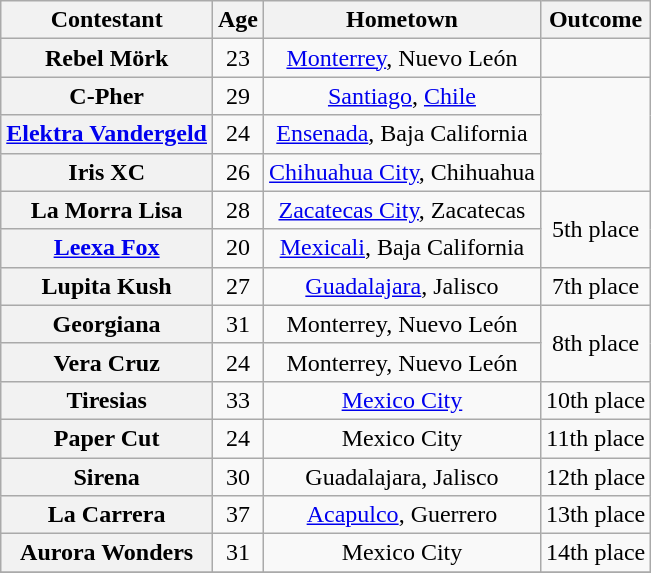<table class="wikitable sortable" style="text-align:center;">
<tr>
<th scope="col">Contestant</th>
<th scope="col">Age</th>
<th scope="col">Hometown</th>
<th scope="col">Outcome</th>
</tr>
<tr>
<th scope="row">Rebel Mörk</th>
<td>23</td>
<td><a href='#'>Monterrey</a>, Nuevo León</td>
<td></td>
</tr>
<tr>
<th scope="row">C-Pher</th>
<td>29</td>
<td><a href='#'>Santiago</a>, <a href='#'>Chile</a></td>
<td rowspan="3"></td>
</tr>
<tr>
<th nowrap scope="row"><a href='#'>Elektra Vandergeld</a></th>
<td>24</td>
<td><a href='#'>Ensenada</a>, Baja California</td>
</tr>
<tr>
<th scope="row">Iris XC</th>
<td>26</td>
<td nowrap><a href='#'>Chihuahua City</a>, Chihuahua</td>
</tr>
<tr>
<th scope="row">La Morra Lisa</th>
<td>28</td>
<td><a href='#'>Zacatecas City</a>, Zacatecas</td>
<td rowspan="2">5th place</td>
</tr>
<tr>
<th scope="row"><a href='#'>Leexa Fox</a></th>
<td>20</td>
<td><a href='#'>Mexicali</a>, Baja California</td>
</tr>
<tr>
<th scope="row">Lupita Kush</th>
<td>27</td>
<td><a href='#'>Guadalajara</a>, Jalisco</td>
<td>7th place</td>
</tr>
<tr>
<th scope="row">Georgiana</th>
<td>31</td>
<td>Monterrey, Nuevo León</td>
<td rowspan="2">8th place</td>
</tr>
<tr>
<th scope="row">Vera Cruz</th>
<td>24</td>
<td>Monterrey, Nuevo León</td>
</tr>
<tr>
<th scope="row">Tiresias</th>
<td>33</td>
<td><a href='#'>Mexico City</a></td>
<td>10th place</td>
</tr>
<tr>
<th scope="row">Paper Cut</th>
<td>24</td>
<td>Mexico City</td>
<td nowrap>11th place</td>
</tr>
<tr>
<th scope="row">Sirena</th>
<td>30</td>
<td>Guadalajara, Jalisco</td>
<td>12th place</td>
</tr>
<tr>
<th scope="row">La Carrera</th>
<td>37</td>
<td><a href='#'>Acapulco</a>, Guerrero</td>
<td>13th place</td>
</tr>
<tr>
<th scope="row">Aurora Wonders</th>
<td>31</td>
<td>Mexico City</td>
<td>14th place</td>
</tr>
<tr>
</tr>
</table>
